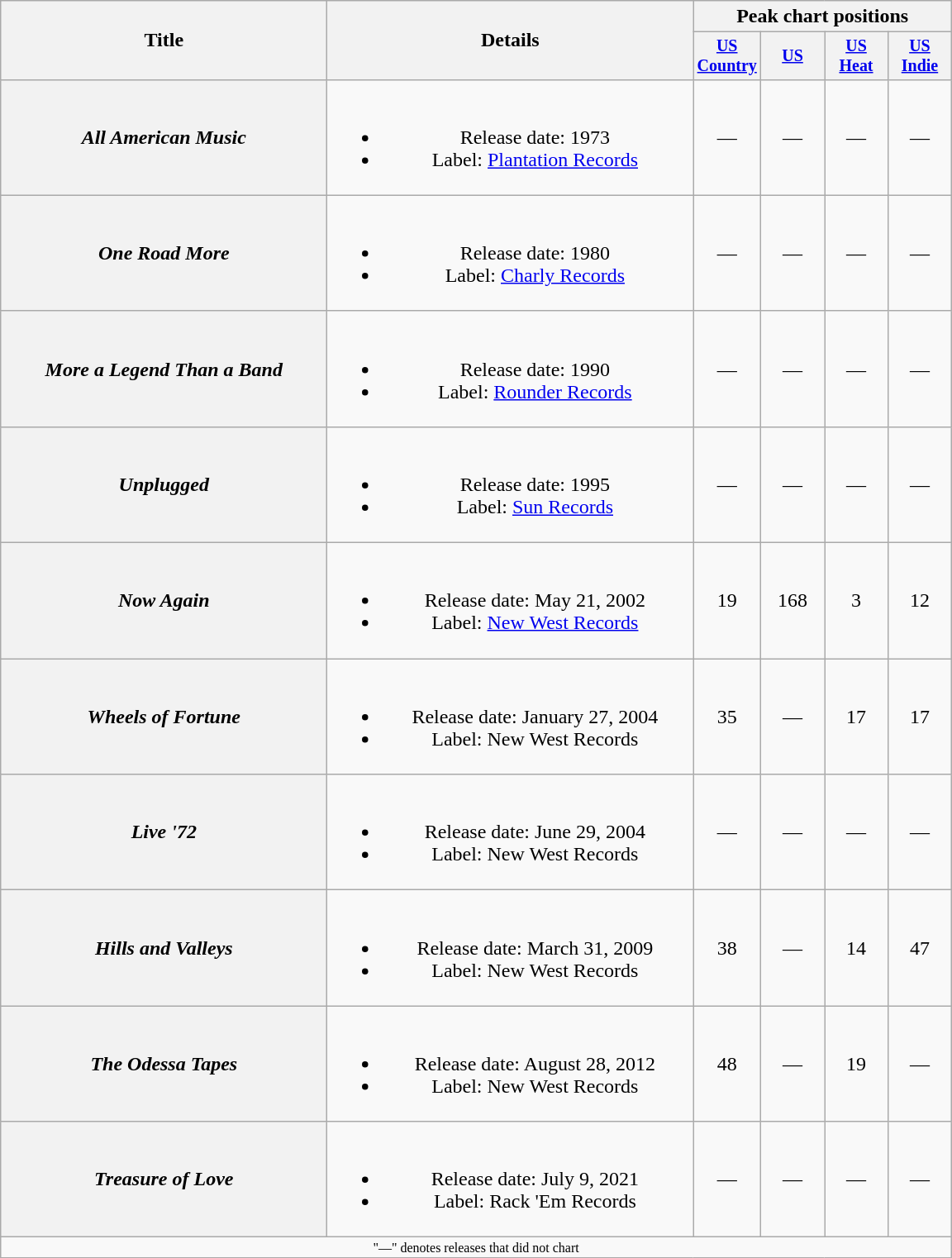<table class="wikitable plainrowheaders" style="text-align:center;">
<tr>
<th rowspan="2" style="width:16em;">Title</th>
<th rowspan="2" style="width:18em;">Details</th>
<th colspan="4">Peak chart positions</th>
</tr>
<tr style="font-size:smaller;">
<th width="45"><a href='#'>US Country</a></th>
<th width="45"><a href='#'>US</a></th>
<th width="45"><a href='#'>US Heat</a></th>
<th width="45"><a href='#'>US Indie</a></th>
</tr>
<tr>
<th scope="row"><em>All American Music</em></th>
<td><br><ul><li>Release date: 1973</li><li>Label: <a href='#'>Plantation Records</a></li></ul></td>
<td>—</td>
<td>—</td>
<td>—</td>
<td>—</td>
</tr>
<tr>
<th scope="row"><em>One Road More</em></th>
<td><br><ul><li>Release date: 1980</li><li>Label: <a href='#'>Charly Records</a></li></ul></td>
<td>—</td>
<td>—</td>
<td>—</td>
<td>—</td>
</tr>
<tr>
<th scope="row"><em>More a Legend Than a Band</em></th>
<td><br><ul><li>Release date: 1990</li><li>Label: <a href='#'>Rounder Records</a></li></ul></td>
<td>—</td>
<td>—</td>
<td>—</td>
<td>—</td>
</tr>
<tr>
<th scope="row"><em>Unplugged</em></th>
<td><br><ul><li>Release date: 1995</li><li>Label: <a href='#'>Sun Records</a></li></ul></td>
<td>—</td>
<td>—</td>
<td>—</td>
<td>—</td>
</tr>
<tr>
<th scope="row"><em>Now Again</em></th>
<td><br><ul><li>Release date: May 21, 2002</li><li>Label: <a href='#'>New West Records</a></li></ul></td>
<td>19</td>
<td>168</td>
<td>3</td>
<td>12</td>
</tr>
<tr>
<th scope="row"><em>Wheels of Fortune</em></th>
<td><br><ul><li>Release date: January 27, 2004</li><li>Label: New West Records</li></ul></td>
<td>35</td>
<td>—</td>
<td>17</td>
<td>17</td>
</tr>
<tr>
<th scope="row"><em>Live '72</em></th>
<td><br><ul><li>Release date: June 29, 2004</li><li>Label: New West Records</li></ul></td>
<td>—</td>
<td>—</td>
<td>—</td>
<td>—</td>
</tr>
<tr>
<th scope="row"><em>Hills and Valleys</em></th>
<td><br><ul><li>Release date: March 31, 2009</li><li>Label: New West Records</li></ul></td>
<td>38</td>
<td>—</td>
<td>14</td>
<td>47</td>
</tr>
<tr>
<th scope="row"><em>The Odessa Tapes</em></th>
<td><br><ul><li>Release date: August 28, 2012</li><li>Label: New West Records</li></ul></td>
<td>48</td>
<td>—</td>
<td>19</td>
<td>—</td>
</tr>
<tr>
<th scope="row"><em>Treasure of Love</em></th>
<td><br><ul><li>Release date: July 9, 2021</li><li>Label: Rack 'Em Records</li></ul></td>
<td>—</td>
<td>—</td>
<td>—</td>
<td>—</td>
</tr>
<tr>
<td colspan="6" style="font-size:8pt">"—" denotes releases that did not chart</td>
</tr>
</table>
